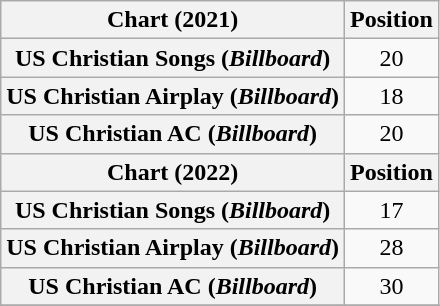<table class="wikitable plainrowheaders" style="text-align:center">
<tr>
<th scope="col">Chart (2021)</th>
<th scope="col">Position</th>
</tr>
<tr>
<th scope="row">US Christian Songs (<em>Billboard</em>)</th>
<td>20</td>
</tr>
<tr>
<th scope="row">US Christian Airplay (<em>Billboard</em>)</th>
<td>18</td>
</tr>
<tr>
<th scope="row">US Christian AC (<em>Billboard</em>)</th>
<td>20</td>
</tr>
<tr>
<th scope="col">Chart (2022)</th>
<th scope="col">Position</th>
</tr>
<tr>
<th scope="row">US Christian Songs (<em>Billboard</em>)</th>
<td>17</td>
</tr>
<tr>
<th scope="row">US Christian Airplay (<em>Billboard</em>)</th>
<td>28</td>
</tr>
<tr>
<th scope="row">US Christian AC (<em>Billboard</em>)</th>
<td>30</td>
</tr>
<tr>
</tr>
</table>
